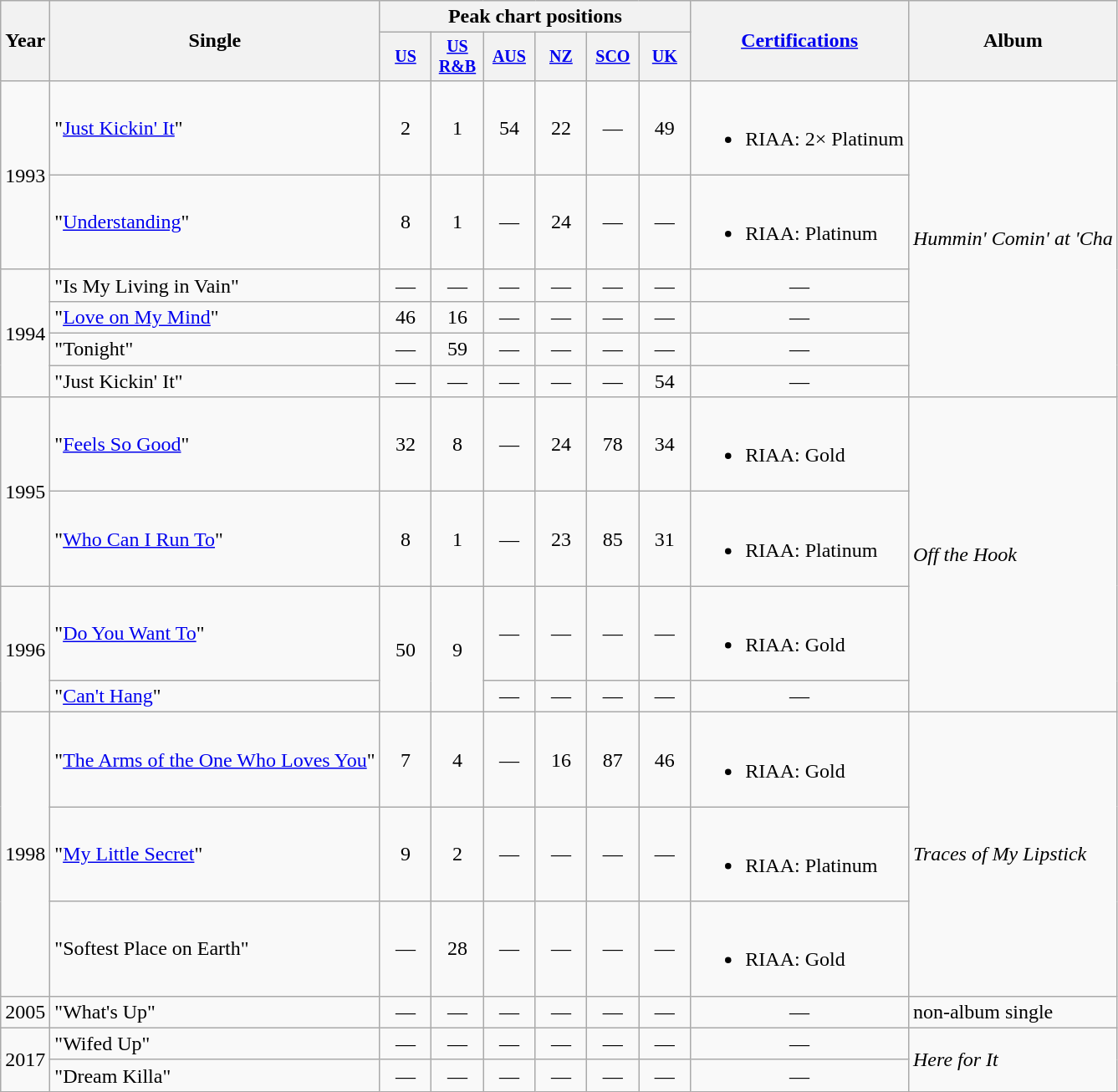<table class="wikitable" style="text-align:center;">
<tr>
<th rowspan="2">Year</th>
<th rowspan="2">Single</th>
<th colspan="6">Peak chart positions</th>
<th rowspan="2"><a href='#'>Certifications</a><br></th>
<th rowspan="2">Album</th>
</tr>
<tr style="font-size:smaller;">
<th width="35"><a href='#'>US</a><br></th>
<th width="35"><a href='#'>US R&B</a><br></th>
<th width="35"><a href='#'>AUS</a><br></th>
<th width="35"><a href='#'>NZ</a><br></th>
<th width="35"><a href='#'>SCO</a><br></th>
<th width="35"><a href='#'>UK</a><br></th>
</tr>
<tr>
<td rowspan="2">1993</td>
<td align="left">"<a href='#'>Just Kickin' It</a>"</td>
<td>2</td>
<td>1</td>
<td>54</td>
<td>22</td>
<td>—</td>
<td>49</td>
<td align="left"><br><ul><li>RIAA: 2× Platinum</li></ul></td>
<td rowspan="6" align="left"><em>Hummin' Comin' at 'Cha</em></td>
</tr>
<tr>
<td align="left">"<a href='#'>Understanding</a>"</td>
<td>8</td>
<td>1</td>
<td>—</td>
<td>24</td>
<td>—</td>
<td>—</td>
<td align="left"><br><ul><li>RIAA: Platinum</li></ul></td>
</tr>
<tr>
<td rowspan="4">1994</td>
<td align="left">"Is My Living in Vain"</td>
<td>—</td>
<td>—</td>
<td>—</td>
<td>—</td>
<td>—</td>
<td>—</td>
<td>—</td>
</tr>
<tr>
<td align="left">"<a href='#'>Love on My Mind</a>"</td>
<td>46</td>
<td>16</td>
<td>—</td>
<td>—</td>
<td>—</td>
<td>—</td>
<td>—</td>
</tr>
<tr>
<td align="left">"Tonight"</td>
<td>—</td>
<td>59</td>
<td>—</td>
<td>—</td>
<td>—</td>
<td>—</td>
<td>—</td>
</tr>
<tr>
<td align="left">"Just Kickin' It" </td>
<td>—</td>
<td>—</td>
<td>—</td>
<td>—</td>
<td>—</td>
<td>54</td>
<td>—</td>
</tr>
<tr>
<td rowspan="2">1995</td>
<td align="left">"<a href='#'>Feels So Good</a>"</td>
<td>32</td>
<td>8</td>
<td>—</td>
<td>24</td>
<td>78</td>
<td>34</td>
<td align="left"><br><ul><li>RIAA: Gold</li></ul></td>
<td rowspan="4" align="left"><em>Off the Hook</em></td>
</tr>
<tr>
<td align="left">"<a href='#'>Who Can I Run To</a>"</td>
<td>8</td>
<td>1</td>
<td>—</td>
<td>23</td>
<td>85</td>
<td>31</td>
<td align="left"><br><ul><li>RIAA: Platinum</li></ul></td>
</tr>
<tr>
<td rowspan="2">1996</td>
<td align="left">"<a href='#'>Do You Want To</a>"</td>
<td rowspan="2">50</td>
<td rowspan="2">9</td>
<td>—</td>
<td>—</td>
<td>—</td>
<td>—</td>
<td align="left"><br><ul><li>RIAA: Gold</li></ul></td>
</tr>
<tr>
<td align="left">"<a href='#'>Can't Hang</a>" </td>
<td>—</td>
<td>—</td>
<td>—</td>
<td>—</td>
<td>—</td>
</tr>
<tr>
<td rowspan="3">1998</td>
<td align="left">"<a href='#'>The Arms of the One Who Loves You</a>"</td>
<td>7</td>
<td>4</td>
<td>—</td>
<td>16</td>
<td>87</td>
<td>46</td>
<td align="left"><br><ul><li>RIAA: Gold</li></ul></td>
<td rowspan="3" align="left"><em>Traces of My Lipstick</em></td>
</tr>
<tr>
<td align="left">"<a href='#'>My Little Secret</a>"</td>
<td>9</td>
<td>2</td>
<td>—</td>
<td>—</td>
<td>—</td>
<td>—</td>
<td align="left"><br><ul><li>RIAA: Platinum </li></ul></td>
</tr>
<tr>
<td align="left">"Softest Place on Earth"</td>
<td>—</td>
<td>28</td>
<td>—</td>
<td>—</td>
<td>—</td>
<td>—</td>
<td align="left"><br><ul><li>RIAA: Gold</li></ul></td>
</tr>
<tr>
<td>2005</td>
<td align="left">"What's Up"</td>
<td>—</td>
<td>—</td>
<td>—</td>
<td>—</td>
<td>—</td>
<td>—</td>
<td>—</td>
<td align="left">non-album single</td>
</tr>
<tr>
<td rowspan="2">2017</td>
<td align="left">"Wifed Up"</td>
<td>—</td>
<td>—</td>
<td>—</td>
<td>—</td>
<td>—</td>
<td>—</td>
<td>—</td>
<td rowspan="2" align="left"><em>Here for It</em></td>
</tr>
<tr>
<td align="left">"Dream Killa"</td>
<td>—</td>
<td>—</td>
<td>—</td>
<td>—</td>
<td>—</td>
<td>—</td>
<td>—</td>
</tr>
</table>
